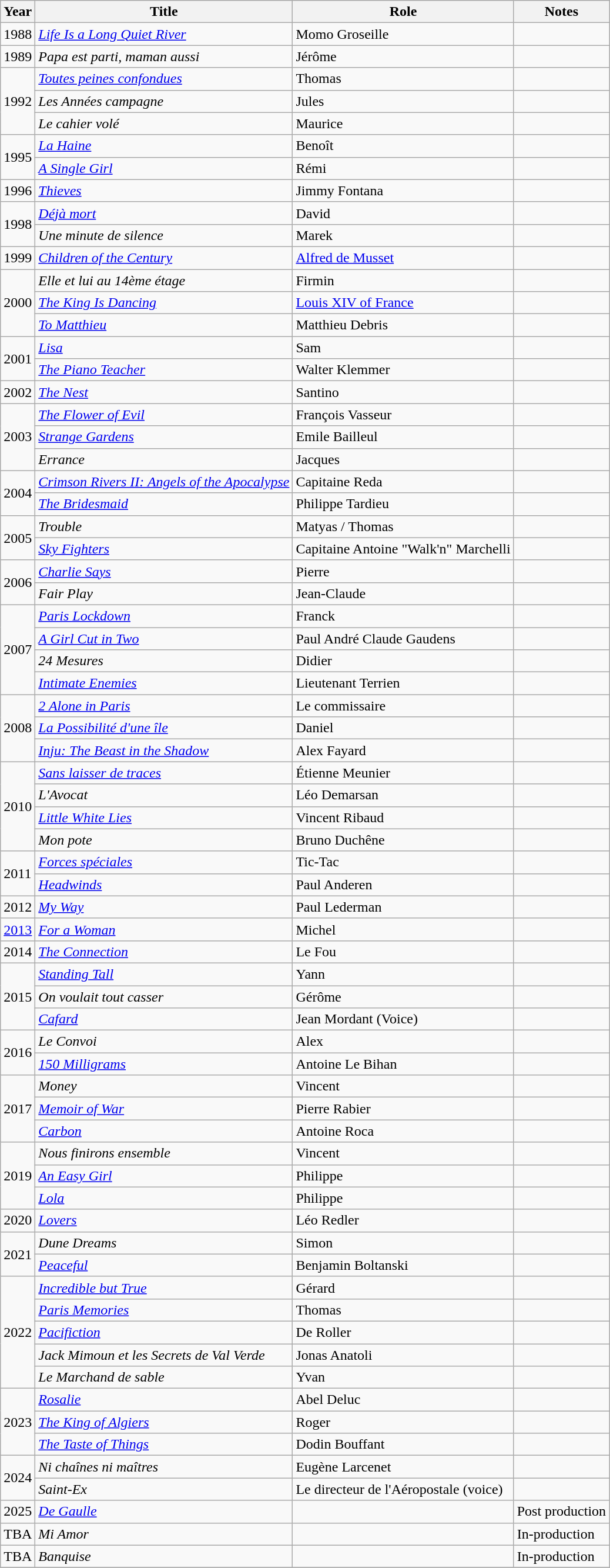<table class="wikitable sortable">
<tr>
<th>Year</th>
<th>Title</th>
<th>Role</th>
<th class="unsortable">Notes</th>
</tr>
<tr>
<td>1988</td>
<td><em><a href='#'>Life Is a Long Quiet River</a></em></td>
<td>Momo Groseille</td>
<td></td>
</tr>
<tr>
<td>1989</td>
<td><em>Papa est parti, maman aussi</em></td>
<td>Jérôme</td>
<td></td>
</tr>
<tr>
<td rowspan="3">1992</td>
<td><em><a href='#'>Toutes peines confondues</a></em></td>
<td>Thomas</td>
<td></td>
</tr>
<tr>
<td><em>Les Années campagne</em></td>
<td>Jules</td>
<td></td>
</tr>
<tr>
<td><em>Le cahier volé</em></td>
<td>Maurice</td>
<td></td>
</tr>
<tr>
<td rowspan="2">1995</td>
<td><em><a href='#'>La Haine</a></em></td>
<td>Benoît</td>
<td></td>
</tr>
<tr>
<td><em><a href='#'>A Single Girl</a></em></td>
<td>Rémi</td>
<td></td>
</tr>
<tr>
<td>1996</td>
<td><em><a href='#'>Thieves</a></em></td>
<td>Jimmy Fontana</td>
<td></td>
</tr>
<tr>
<td rowspan="2">1998</td>
<td><em><a href='#'>Déjà mort</a></em></td>
<td>David</td>
<td></td>
</tr>
<tr>
<td><em>Une minute de silence</em></td>
<td>Marek</td>
<td></td>
</tr>
<tr>
<td>1999</td>
<td><em><a href='#'>Children of the Century</a></em></td>
<td><a href='#'>Alfred de Musset</a></td>
<td></td>
</tr>
<tr>
<td rowspan="3">2000</td>
<td><em>Elle et lui au 14ème étage</em></td>
<td>Firmin</td>
<td></td>
</tr>
<tr>
<td><em><a href='#'>The King Is Dancing</a></em></td>
<td><a href='#'>Louis XIV of France</a></td>
<td></td>
</tr>
<tr>
<td><em><a href='#'>To Matthieu</a></em></td>
<td>Matthieu Debris</td>
<td></td>
</tr>
<tr>
<td rowspan="2">2001</td>
<td><em><a href='#'>Lisa</a></em></td>
<td>Sam</td>
<td></td>
</tr>
<tr>
<td><em><a href='#'>The Piano Teacher</a></em></td>
<td>Walter Klemmer</td>
<td></td>
</tr>
<tr>
<td>2002</td>
<td><em><a href='#'>The Nest</a></em></td>
<td>Santino</td>
<td></td>
</tr>
<tr>
<td rowspan="3">2003</td>
<td><em><a href='#'>The Flower of Evil</a></em></td>
<td>François Vasseur</td>
<td></td>
</tr>
<tr>
<td><em><a href='#'>Strange Gardens</a></em></td>
<td>Emile Bailleul</td>
<td></td>
</tr>
<tr>
<td><em>Errance</em></td>
<td>Jacques</td>
<td></td>
</tr>
<tr>
<td rowspan="2">2004</td>
<td><em><a href='#'>Crimson Rivers II: Angels of the Apocalypse</a></em></td>
<td>Capitaine Reda</td>
<td></td>
</tr>
<tr>
<td><em><a href='#'>The Bridesmaid</a></em></td>
<td>Philippe Tardieu</td>
<td></td>
</tr>
<tr>
<td rowspan="2">2005</td>
<td><em>Trouble</em></td>
<td>Matyas / Thomas</td>
<td></td>
</tr>
<tr>
<td><em><a href='#'>Sky Fighters</a></em></td>
<td>Capitaine Antoine "Walk'n" Marchelli</td>
<td></td>
</tr>
<tr>
<td rowspan="2">2006</td>
<td><em><a href='#'>Charlie Says</a></em></td>
<td>Pierre</td>
<td></td>
</tr>
<tr>
<td><em>Fair Play</em></td>
<td>Jean-Claude</td>
<td></td>
</tr>
<tr>
<td rowspan="4">2007</td>
<td><em><a href='#'>Paris Lockdown</a></em></td>
<td>Franck</td>
<td></td>
</tr>
<tr>
<td><em><a href='#'>A Girl Cut in Two</a></em></td>
<td>Paul André Claude Gaudens</td>
<td></td>
</tr>
<tr>
<td><em>24 Mesures</em></td>
<td>Didier</td>
<td></td>
</tr>
<tr>
<td><em><a href='#'>Intimate Enemies</a></em></td>
<td>Lieutenant Terrien</td>
<td></td>
</tr>
<tr>
<td rowspan="3">2008</td>
<td><em><a href='#'>2 Alone in Paris</a></em></td>
<td>Le commissaire</td>
<td></td>
</tr>
<tr>
<td><em><a href='#'>La Possibilité d'une île</a></em></td>
<td>Daniel</td>
<td></td>
</tr>
<tr>
<td><em><a href='#'>Inju: The Beast in the Shadow</a></em></td>
<td>Alex Fayard</td>
<td></td>
</tr>
<tr>
<td rowspan="4">2010</td>
<td><em><a href='#'>Sans laisser de traces</a></em></td>
<td>Étienne Meunier</td>
<td></td>
</tr>
<tr>
<td><em>L'Avocat</em></td>
<td>Léo Demarsan</td>
<td></td>
</tr>
<tr>
<td><em><a href='#'>Little White Lies</a></em></td>
<td>Vincent Ribaud</td>
<td></td>
</tr>
<tr>
<td><em>Mon pote</em></td>
<td>Bruno Duchêne</td>
<td></td>
</tr>
<tr>
<td rowspan="2">2011</td>
<td><em><a href='#'>Forces spéciales</a></em></td>
<td>Tic-Tac</td>
<td></td>
</tr>
<tr>
<td><em><a href='#'>Headwinds</a></em></td>
<td>Paul Anderen</td>
<td></td>
</tr>
<tr>
<td>2012</td>
<td><em><a href='#'>My Way</a></em></td>
<td>Paul Lederman</td>
<td></td>
</tr>
<tr>
<td><a href='#'>2013</a></td>
<td><em><a href='#'>For a Woman</a></em></td>
<td>Michel</td>
<td></td>
</tr>
<tr>
<td>2014</td>
<td><em><a href='#'>The Connection</a></em></td>
<td>Le Fou</td>
<td></td>
</tr>
<tr>
<td rowspan="3">2015</td>
<td><em><a href='#'>Standing Tall</a></em></td>
<td>Yann</td>
<td></td>
</tr>
<tr>
<td><em>On voulait tout casser</em></td>
<td>Gérôme</td>
<td></td>
</tr>
<tr>
<td><em><a href='#'>Cafard</a></em></td>
<td>Jean Mordant (Voice)</td>
<td></td>
</tr>
<tr>
<td rowspan="2">2016</td>
<td><em>Le Convoi</em></td>
<td>Alex</td>
<td></td>
</tr>
<tr>
<td><em><a href='#'>150 Milligrams</a></em></td>
<td>Antoine Le Bihan</td>
<td></td>
</tr>
<tr>
<td rowspan="3">2017</td>
<td><em>Money</em></td>
<td>Vincent</td>
<td></td>
</tr>
<tr>
<td><em><a href='#'>Memoir of War</a></em></td>
<td>Pierre Rabier</td>
<td></td>
</tr>
<tr>
<td><em><a href='#'>Carbon</a></em></td>
<td>Antoine Roca</td>
<td></td>
</tr>
<tr>
<td rowspan="3">2019</td>
<td><em>Nous finirons ensemble</em></td>
<td>Vincent</td>
<td></td>
</tr>
<tr>
<td><em><a href='#'>An Easy Girl</a></em></td>
<td>Philippe</td>
<td></td>
</tr>
<tr>
<td><em><a href='#'>Lola</a></em></td>
<td>Philippe</td>
<td></td>
</tr>
<tr>
<td>2020</td>
<td><em><a href='#'>Lovers</a></em></td>
<td>Léo Redler</td>
<td></td>
</tr>
<tr>
<td rowspan="2">2021</td>
<td><em>Dune Dreams</em></td>
<td>Simon</td>
<td></td>
</tr>
<tr>
<td><em><a href='#'>Peaceful</a></em></td>
<td>Benjamin Boltanski</td>
<td></td>
</tr>
<tr>
<td rowspan="5">2022</td>
<td><em><a href='#'>Incredible but True</a></em></td>
<td>Gérard</td>
<td></td>
</tr>
<tr>
<td><em><a href='#'>Paris Memories</a></em></td>
<td>Thomas</td>
<td></td>
</tr>
<tr>
<td><em><a href='#'>Pacifiction</a></em></td>
<td>De Roller</td>
<td></td>
</tr>
<tr>
<td><em>Jack Mimoun et les Secrets de Val Verde</em></td>
<td>Jonas Anatoli</td>
<td></td>
</tr>
<tr>
<td><em>Le Marchand de sable</em></td>
<td>Yvan</td>
<td></td>
</tr>
<tr>
<td rowspan="3">2023</td>
<td><em><a href='#'>Rosalie</a></em></td>
<td>Abel Deluc</td>
<td></td>
</tr>
<tr>
<td><em><a href='#'>The King of Algiers</a></em></td>
<td>Roger</td>
<td></td>
</tr>
<tr>
<td><em><a href='#'>The Taste of Things</a></em></td>
<td>Dodin Bouffant</td>
<td></td>
</tr>
<tr>
<td rowspan="2">2024</td>
<td><em>Ni chaînes ni maîtres</em></td>
<td>Eugène Larcenet</td>
<td></td>
</tr>
<tr>
<td><em>Saint-Ex</em></td>
<td>Le directeur de l'Aéropostale (voice)</td>
<td></td>
</tr>
<tr>
<td>2025</td>
<td><em><a href='#'>De Gaulle</a></em></td>
<td></td>
<td>Post production</td>
</tr>
<tr>
<td>TBA</td>
<td><em>Mi Amor</em></td>
<td></td>
<td>In-production</td>
</tr>
<tr>
<td>TBA</td>
<td><em>Banquise</em></td>
<td></td>
<td>In-production</td>
</tr>
<tr>
</tr>
</table>
